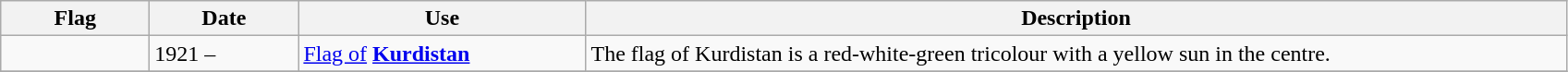<table class="wikitable" style="background:#FFFFF;">
<tr>
<th style="width:100px;">Flag</th>
<th style="width:100px;">Date</th>
<th style="width:200px;">Use</th>
<th style="width:700px;">Description</th>
</tr>
<tr>
<td></td>
<td>1921 –</td>
<td><a href='#'>Flag of</a> <strong><a href='#'>Kurdistan</a></strong></td>
<td>The flag of Kurdistan is a red-white-green tricolour with a yellow sun in the centre.</td>
</tr>
<tr>
</tr>
</table>
